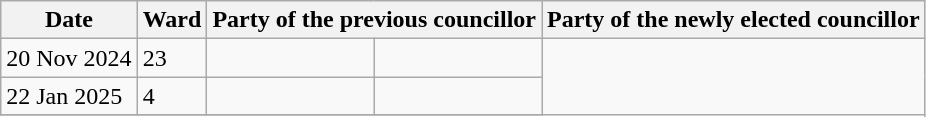<table class="wikitable">
<tr>
<th>Date</th>
<th>Ward</th>
<th colspan=2>Party of the previous councillor</th>
<th colspan=2>Party of the newly elected councillor</th>
</tr>
<tr>
<td>20 Nov 2024</td>
<td>23</td>
<td></td>
<td></td>
</tr>
<tr>
<td>22 Jan 2025 </td>
<td>4</td>
<td></td>
<td></td>
</tr>
<tr>
</tr>
</table>
